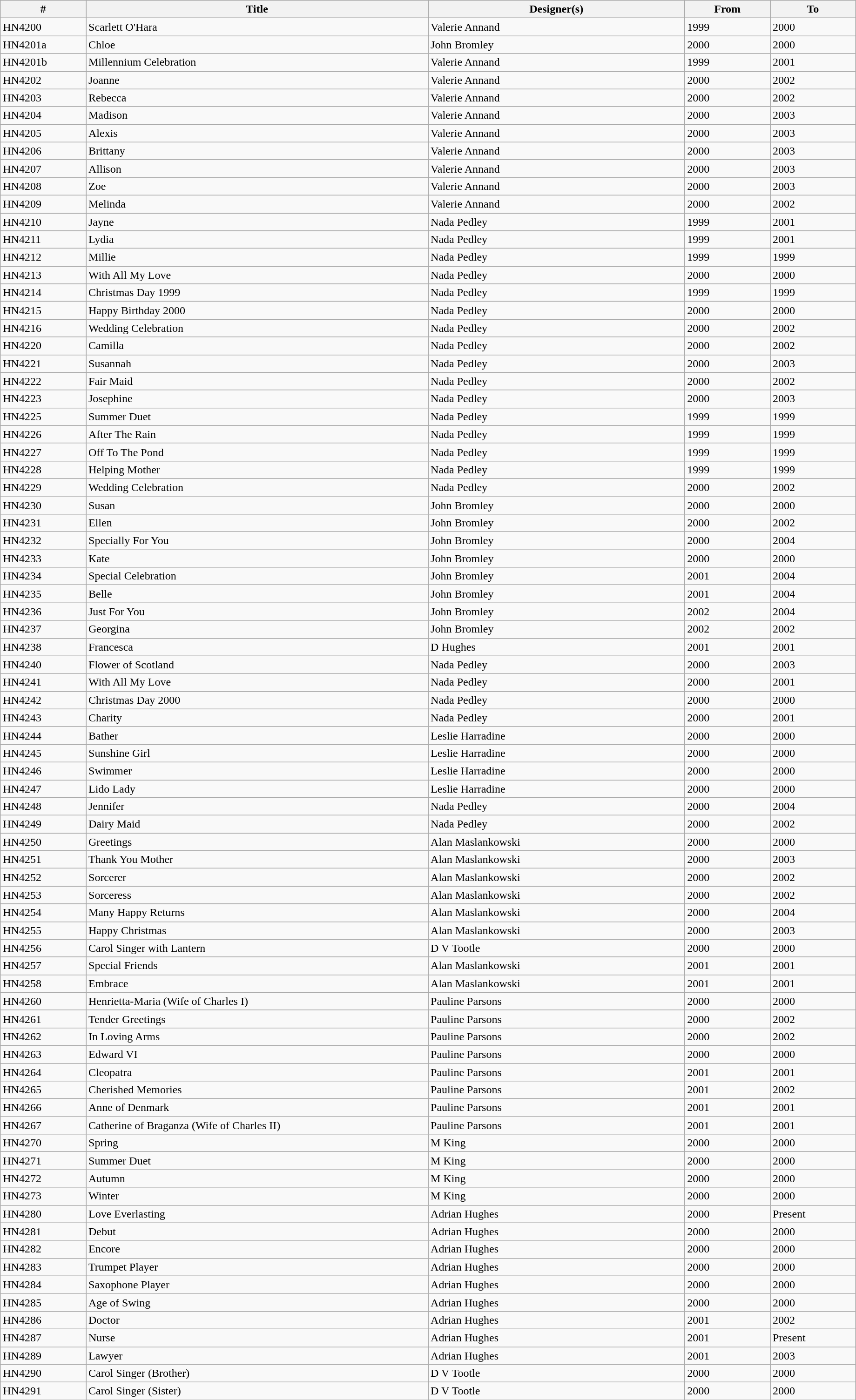<table class="wikitable collapsible" width="97%" border="1" cellpadding="1" cellspacing="0" align="centre">
<tr>
<th width=10%>#</th>
<th width=40%>Title</th>
<th width=30%>Designer(s)</th>
<th width=10%>From</th>
<th width=10%>To</th>
</tr>
<tr>
<td>HN4200</td>
<td>Scarlett O'Hara</td>
<td>Valerie Annand</td>
<td>1999</td>
<td>2000</td>
</tr>
<tr>
<td>HN4201a</td>
<td>Chloe</td>
<td>John Bromley</td>
<td>2000</td>
<td>2000</td>
</tr>
<tr>
<td>HN4201b</td>
<td>Millennium Celebration</td>
<td>Valerie Annand</td>
<td>1999</td>
<td>2001</td>
</tr>
<tr>
<td>HN4202</td>
<td>Joanne</td>
<td>Valerie Annand</td>
<td>2000</td>
<td>2002</td>
</tr>
<tr>
<td>HN4203</td>
<td>Rebecca</td>
<td>Valerie Annand</td>
<td>2000</td>
<td>2002</td>
</tr>
<tr>
<td>HN4204</td>
<td>Madison</td>
<td>Valerie Annand</td>
<td>2000</td>
<td>2003</td>
</tr>
<tr>
<td>HN4205</td>
<td>Alexis</td>
<td>Valerie Annand</td>
<td>2000</td>
<td>2003</td>
</tr>
<tr>
<td>HN4206</td>
<td>Brittany</td>
<td>Valerie Annand</td>
<td>2000</td>
<td>2003</td>
</tr>
<tr>
<td>HN4207</td>
<td>Allison</td>
<td>Valerie Annand</td>
<td>2000</td>
<td>2003</td>
</tr>
<tr>
<td>HN4208</td>
<td>Zoe</td>
<td>Valerie Annand</td>
<td>2000</td>
<td>2003</td>
</tr>
<tr>
<td>HN4209</td>
<td>Melinda</td>
<td>Valerie Annand</td>
<td>2000</td>
<td>2002</td>
</tr>
<tr>
<td>HN4210</td>
<td>Jayne</td>
<td>Nada Pedley</td>
<td>1999</td>
<td>2001</td>
</tr>
<tr>
<td>HN4211</td>
<td>Lydia</td>
<td>Nada Pedley</td>
<td>1999</td>
<td>2001</td>
</tr>
<tr>
<td>HN4212</td>
<td>Millie</td>
<td>Nada Pedley</td>
<td>1999</td>
<td>1999</td>
</tr>
<tr>
<td>HN4213</td>
<td>With All My Love</td>
<td>Nada Pedley</td>
<td>2000</td>
<td>2000</td>
</tr>
<tr>
<td>HN4214</td>
<td>Christmas Day 1999</td>
<td>Nada Pedley</td>
<td>1999</td>
<td>1999</td>
</tr>
<tr>
<td>HN4215</td>
<td>Happy Birthday 2000</td>
<td>Nada Pedley</td>
<td>2000</td>
<td>2000</td>
</tr>
<tr>
<td>HN4216</td>
<td>Wedding Celebration</td>
<td>Nada Pedley</td>
<td>2000</td>
<td>2002</td>
</tr>
<tr>
<td>HN4220</td>
<td>Camilla</td>
<td>Nada Pedley</td>
<td>2000</td>
<td>2002</td>
</tr>
<tr>
<td>HN4221</td>
<td>Susannah</td>
<td>Nada Pedley</td>
<td>2000</td>
<td>2003</td>
</tr>
<tr>
<td>HN4222</td>
<td>Fair Maid</td>
<td>Nada Pedley</td>
<td>2000</td>
<td>2002</td>
</tr>
<tr>
<td>HN4223</td>
<td>Josephine</td>
<td>Nada Pedley</td>
<td>2000</td>
<td>2003</td>
</tr>
<tr>
<td>HN4225</td>
<td>Summer Duet</td>
<td>Nada Pedley</td>
<td>1999</td>
<td>1999</td>
</tr>
<tr>
<td>HN4226</td>
<td>After The Rain</td>
<td>Nada Pedley</td>
<td>1999</td>
<td>1999</td>
</tr>
<tr>
<td>HN4227</td>
<td>Off To The Pond</td>
<td>Nada Pedley</td>
<td>1999</td>
<td>1999</td>
</tr>
<tr>
<td>HN4228</td>
<td>Helping Mother</td>
<td>Nada Pedley</td>
<td>1999</td>
<td>1999</td>
</tr>
<tr>
<td>HN4229</td>
<td>Wedding Celebration</td>
<td>Nada Pedley</td>
<td>2000</td>
<td>2002</td>
</tr>
<tr>
<td>HN4230</td>
<td>Susan</td>
<td>John Bromley</td>
<td>2000</td>
<td>2000</td>
</tr>
<tr>
<td>HN4231</td>
<td>Ellen</td>
<td>John Bromley</td>
<td>2000</td>
<td>2002</td>
</tr>
<tr>
<td>HN4232</td>
<td>Specially For You</td>
<td>John Bromley</td>
<td>2000</td>
<td>2004</td>
</tr>
<tr>
<td>HN4233</td>
<td>Kate</td>
<td>John Bromley</td>
<td>2000</td>
<td>2000</td>
</tr>
<tr>
<td>HN4234</td>
<td>Special Celebration</td>
<td>John Bromley</td>
<td>2001</td>
<td>2004</td>
</tr>
<tr>
<td>HN4235</td>
<td>Belle</td>
<td>John Bromley</td>
<td>2001</td>
<td>2004</td>
</tr>
<tr>
<td>HN4236</td>
<td>Just For You</td>
<td>John Bromley</td>
<td>2002</td>
<td>2004</td>
</tr>
<tr>
<td>HN4237</td>
<td>Georgina</td>
<td>John Bromley</td>
<td>2002</td>
<td>2002</td>
</tr>
<tr>
<td>HN4238</td>
<td>Francesca</td>
<td>D Hughes</td>
<td>2001</td>
<td>2001</td>
</tr>
<tr>
<td>HN4240</td>
<td>Flower of Scotland</td>
<td>Nada Pedley</td>
<td>2000</td>
<td>2003</td>
</tr>
<tr>
<td>HN4241</td>
<td>With All My Love</td>
<td>Nada Pedley</td>
<td>2000</td>
<td>2001</td>
</tr>
<tr>
<td>HN4242</td>
<td>Christmas Day 2000</td>
<td>Nada Pedley</td>
<td>2000</td>
<td>2000</td>
</tr>
<tr>
<td>HN4243</td>
<td>Charity</td>
<td>Nada Pedley</td>
<td>2000</td>
<td>2001</td>
</tr>
<tr>
<td>HN4244</td>
<td>Bather</td>
<td>Leslie Harradine</td>
<td>2000</td>
<td>2000</td>
</tr>
<tr>
<td>HN4245</td>
<td>Sunshine Girl</td>
<td>Leslie Harradine</td>
<td>2000</td>
<td>2000</td>
</tr>
<tr>
<td>HN4246</td>
<td>Swimmer</td>
<td>Leslie Harradine</td>
<td>2000</td>
<td>2000</td>
</tr>
<tr>
<td>HN4247</td>
<td>Lido Lady</td>
<td>Leslie Harradine</td>
<td>2000</td>
<td>2000</td>
</tr>
<tr>
<td>HN4248</td>
<td>Jennifer</td>
<td>Nada Pedley</td>
<td>2000</td>
<td>2004</td>
</tr>
<tr>
<td>HN4249</td>
<td>Dairy Maid</td>
<td>Nada Pedley</td>
<td>2000</td>
<td>2002</td>
</tr>
<tr>
<td>HN4250</td>
<td>Greetings</td>
<td>Alan Maslankowski</td>
<td>2000</td>
<td>2000</td>
</tr>
<tr>
<td>HN4251</td>
<td>Thank You Mother</td>
<td>Alan Maslankowski</td>
<td>2000</td>
<td>2003</td>
</tr>
<tr>
<td>HN4252</td>
<td>Sorcerer</td>
<td>Alan Maslankowski</td>
<td>2000</td>
<td>2002</td>
</tr>
<tr>
<td>HN4253</td>
<td>Sorceress</td>
<td>Alan Maslankowski</td>
<td>2000</td>
<td>2002</td>
</tr>
<tr>
<td>HN4254</td>
<td>Many Happy Returns</td>
<td>Alan Maslankowski</td>
<td>2000</td>
<td>2004</td>
</tr>
<tr>
<td>HN4255</td>
<td>Happy Christmas</td>
<td>Alan Maslankowski</td>
<td>2000</td>
<td>2003</td>
</tr>
<tr>
<td>HN4256</td>
<td>Carol Singer with Lantern</td>
<td>D V Tootle</td>
<td>2000</td>
<td>2000</td>
</tr>
<tr>
<td>HN4257</td>
<td>Special Friends</td>
<td>Alan Maslankowski</td>
<td>2001</td>
<td>2001</td>
</tr>
<tr>
<td>HN4258</td>
<td>Embrace</td>
<td>Alan Maslankowski</td>
<td>2001</td>
<td>2001</td>
</tr>
<tr>
<td>HN4260</td>
<td>Henrietta-Maria (Wife of Charles I)</td>
<td>Pauline Parsons</td>
<td>2000</td>
<td>2000</td>
</tr>
<tr>
<td>HN4261</td>
<td>Tender Greetings</td>
<td>Pauline Parsons</td>
<td>2000</td>
<td>2002</td>
</tr>
<tr>
<td>HN4262</td>
<td>In Loving Arms</td>
<td>Pauline Parsons</td>
<td>2000</td>
<td>2002</td>
</tr>
<tr>
<td>HN4263</td>
<td>Edward VI</td>
<td>Pauline Parsons</td>
<td>2000</td>
<td>2000</td>
</tr>
<tr>
<td>HN4264</td>
<td>Cleopatra</td>
<td>Pauline Parsons</td>
<td>2001</td>
<td>2001</td>
</tr>
<tr>
<td>HN4265</td>
<td>Cherished Memories</td>
<td>Pauline Parsons</td>
<td>2001</td>
<td>2002</td>
</tr>
<tr>
<td>HN4266</td>
<td>Anne of Denmark</td>
<td>Pauline Parsons</td>
<td>2001</td>
<td>2001</td>
</tr>
<tr>
<td>HN4267</td>
<td>Catherine of Braganza (Wife of Charles II)</td>
<td>Pauline Parsons</td>
<td>2001</td>
<td>2001</td>
</tr>
<tr>
<td>HN4270</td>
<td>Spring</td>
<td>M King</td>
<td>2000</td>
<td>2000</td>
</tr>
<tr>
<td>HN4271</td>
<td>Summer Duet</td>
<td>M King</td>
<td>2000</td>
<td>2000</td>
</tr>
<tr>
<td>HN4272</td>
<td>Autumn</td>
<td>M King</td>
<td>2000</td>
<td>2000</td>
</tr>
<tr>
<td>HN4273</td>
<td>Winter</td>
<td>M King</td>
<td>2000</td>
<td>2000</td>
</tr>
<tr>
<td>HN4280</td>
<td>Love Everlasting</td>
<td>Adrian Hughes</td>
<td>2000</td>
<td>Present</td>
</tr>
<tr>
<td>HN4281</td>
<td>Debut</td>
<td>Adrian Hughes</td>
<td>2000</td>
<td>2000</td>
</tr>
<tr>
<td>HN4282</td>
<td>Encore</td>
<td>Adrian Hughes</td>
<td>2000</td>
<td>2000</td>
</tr>
<tr>
<td>HN4283</td>
<td>Trumpet Player</td>
<td>Adrian Hughes</td>
<td>2000</td>
<td>2000</td>
</tr>
<tr>
<td>HN4284</td>
<td>Saxophone Player</td>
<td>Adrian Hughes</td>
<td>2000</td>
<td>2000</td>
</tr>
<tr>
<td>HN4285</td>
<td>Age of Swing</td>
<td>Adrian Hughes</td>
<td>2000</td>
<td>2000</td>
</tr>
<tr>
<td>HN4286</td>
<td>Doctor</td>
<td>Adrian Hughes</td>
<td>2001</td>
<td>2002</td>
</tr>
<tr>
<td>HN4287</td>
<td>Nurse</td>
<td>Adrian Hughes</td>
<td>2001</td>
<td>Present</td>
</tr>
<tr>
<td>HN4289</td>
<td>Lawyer</td>
<td>Adrian Hughes</td>
<td>2001</td>
<td>2003</td>
</tr>
<tr>
<td>HN4290</td>
<td>Carol Singer (Brother)</td>
<td>D V Tootle</td>
<td>2000</td>
<td>2000</td>
</tr>
<tr>
<td>HN4291</td>
<td>Carol Singer (Sister)</td>
<td>D V Tootle</td>
<td>2000</td>
<td>2000</td>
</tr>
<tr>
</tr>
</table>
